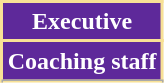<table class="wikitable">
<tr>
<th colspan="2" style="background:#5E299A; color:white; border:2px solid #F8E196;" scope="col">Executive</th>
</tr>
<tr>
</tr>
<tr>
</tr>
<tr>
</tr>
<tr>
<th colspan="2" style="background:#5E299A; color:white; border:2px solid #F8E196;" scope="col">Coaching staff</th>
</tr>
<tr>
</tr>
<tr>
</tr>
<tr>
</tr>
<tr>
</tr>
<tr>
</tr>
<tr>
</tr>
</table>
